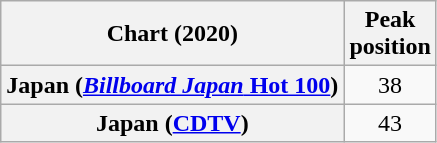<table class="wikitable sortable plainrowheaders" style="text-align:center">
<tr>
<th scope="col">Chart (2020)</th>
<th scope="col">Peak<br>position</th>
</tr>
<tr>
<th scope="row">Japan (<a href='#'><em>Billboard Japan</em> Hot 100</a>)</th>
<td>38</td>
</tr>
<tr>
<th scope="row">Japan (<a href='#'>CDTV</a>)</th>
<td>43</td>
</tr>
</table>
